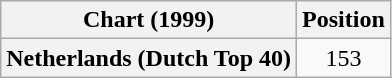<table class="wikitable plainrowheaders" style="text-align:center">
<tr>
<th>Chart (1999)</th>
<th>Position</th>
</tr>
<tr>
<th scope="row">Netherlands (Dutch Top 40)</th>
<td>153</td>
</tr>
</table>
